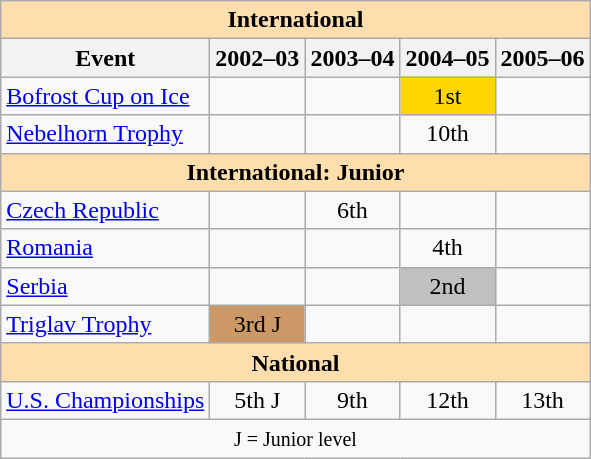<table class="wikitable" style="text-align:center">
<tr>
<th style="background-color: #ffdead; " colspan=5 align=center>International</th>
</tr>
<tr>
<th>Event</th>
<th>2002–03</th>
<th>2003–04</th>
<th>2004–05</th>
<th>2005–06</th>
</tr>
<tr>
<td align=left><a href='#'>Bofrost Cup on Ice</a></td>
<td></td>
<td></td>
<td bgcolor=gold>1st</td>
<td></td>
</tr>
<tr>
<td align=left><a href='#'>Nebelhorn Trophy</a></td>
<td></td>
<td></td>
<td>10th</td>
<td></td>
</tr>
<tr>
<th style="background-color: #ffdead; " colspan=5 align=center>International: Junior</th>
</tr>
<tr>
<td align=left> <a href='#'>Czech Republic</a></td>
<td></td>
<td>6th</td>
<td></td>
<td></td>
</tr>
<tr>
<td align=left> <a href='#'>Romania</a></td>
<td></td>
<td></td>
<td>4th</td>
<td></td>
</tr>
<tr>
<td align=left> <a href='#'>Serbia</a></td>
<td></td>
<td></td>
<td bgcolor=silver>2nd</td>
<td></td>
</tr>
<tr>
<td align=left><a href='#'>Triglav Trophy</a></td>
<td bgcolor=cc9966>3rd J</td>
<td></td>
<td></td>
<td></td>
</tr>
<tr>
<th style="background-color: #ffdead; " colspan=5 align=center>National</th>
</tr>
<tr>
<td align=left><a href='#'>U.S. Championships</a></td>
<td>5th J</td>
<td>9th</td>
<td>12th</td>
<td>13th</td>
</tr>
<tr>
<td colspan=5 align=center><small> J = Junior level </small></td>
</tr>
</table>
